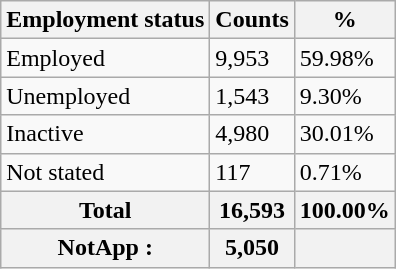<table class="wikitable sortable">
<tr>
<th>Employment status</th>
<th>Counts</th>
<th>%</th>
</tr>
<tr>
<td>Employed</td>
<td>9,953</td>
<td>59.98%</td>
</tr>
<tr>
<td>Unemployed</td>
<td>1,543</td>
<td>9.30%</td>
</tr>
<tr>
<td>Inactive</td>
<td>4,980</td>
<td>30.01%</td>
</tr>
<tr>
<td>Not stated</td>
<td>117</td>
<td>0.71%</td>
</tr>
<tr>
<th>Total</th>
<th>16,593</th>
<th>100.00%</th>
</tr>
<tr>
<th>NotApp :</th>
<th>5,050</th>
<th></th>
</tr>
</table>
